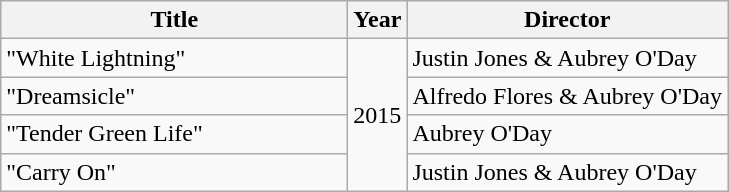<table class="wikitable">
<tr>
<th scope="col" style="width:14em;">Title</th>
<th>Year</th>
<th>Director</th>
</tr>
<tr>
<td scope="row">"White Lightning"</td>
<td rowspan="4">2015</td>
<td>Justin Jones & Aubrey O'Day</td>
</tr>
<tr>
<td scope="row">"Dreamsicle"</td>
<td>Alfredo Flores & Aubrey O'Day</td>
</tr>
<tr>
<td scope="row">"Tender Green Life"</td>
<td>Aubrey O'Day</td>
</tr>
<tr>
<td scope="row">"Carry On"</td>
<td>Justin Jones & Aubrey O'Day</td>
</tr>
</table>
